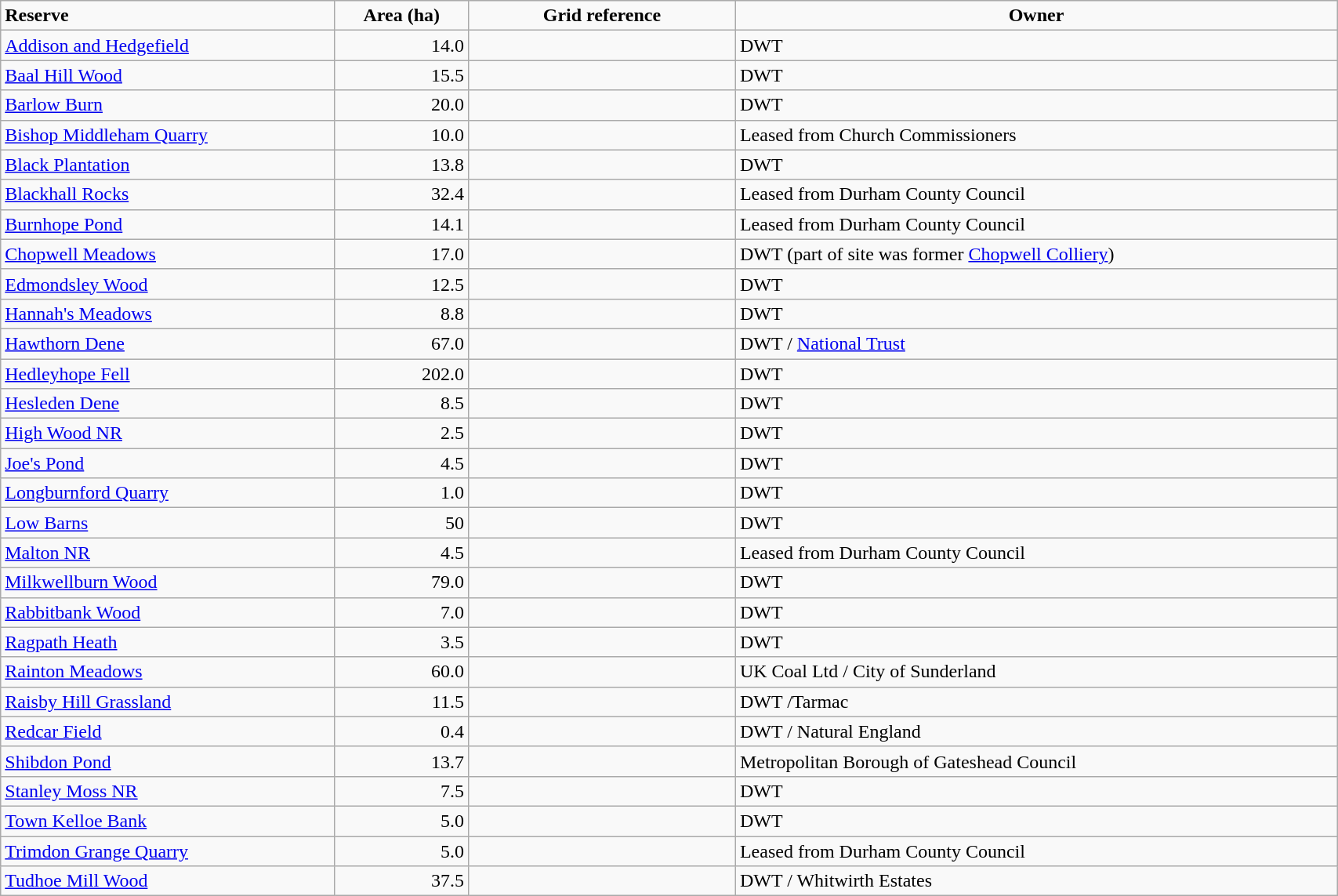<table class="wikitable" width="90%">
<tr>
<td style="width:25%"><strong>Reserve</strong> </td>
<td style="width:10%" align="center"><strong>Area (ha)</strong></td>
<td style="width:20%" align="center"><strong>Grid reference</strong> </td>
<td style="width:45%" align="center"><strong>Owner</strong></td>
</tr>
<tr>
<td align="left"><a href='#'>Addison and Hedgefield</a></td>
<td align="right">14.0</td>
<td align="center"></td>
<td align="left">DWT</td>
</tr>
<tr>
<td align="left"><a href='#'>Baal Hill Wood</a></td>
<td align="right">15.5</td>
<td align="center"></td>
<td align="left">DWT</td>
</tr>
<tr>
<td align="left"><a href='#'>Barlow Burn</a></td>
<td align="right">20.0</td>
<td align="center"></td>
<td align="left">DWT</td>
</tr>
<tr>
<td align="left"><a href='#'>Bishop Middleham Quarry</a></td>
<td align="right">10.0</td>
<td align="center"></td>
<td align="left">Leased from Church Commissioners</td>
</tr>
<tr>
<td align="left"><a href='#'>Black Plantation</a></td>
<td align="right">13.8</td>
<td align="center"></td>
<td align="left">DWT</td>
</tr>
<tr>
<td align="left"><a href='#'>Blackhall Rocks</a></td>
<td align="right">32.4</td>
<td align="center"></td>
<td align="left">Leased from Durham County Council</td>
</tr>
<tr>
<td align="left"><a href='#'>Burnhope Pond</a></td>
<td align="right">14.1</td>
<td align="center"></td>
<td align="left">Leased from Durham County Council</td>
</tr>
<tr>
<td align="left"><a href='#'>Chopwell Meadows</a></td>
<td align="right">17.0</td>
<td align="center"></td>
<td align="left">DWT (part of site was former <a href='#'>Chopwell Colliery</a>)</td>
</tr>
<tr>
<td align="left"><a href='#'>Edmondsley Wood</a></td>
<td align="right">12.5</td>
<td align="center"></td>
<td align="left">DWT</td>
</tr>
<tr>
<td align="left"><a href='#'>Hannah's Meadows</a></td>
<td align="right">8.8</td>
<td align="center"></td>
<td align="left">DWT</td>
</tr>
<tr>
<td align="left"><a href='#'>Hawthorn Dene</a></td>
<td align="right">67.0</td>
<td align="center"></td>
<td align="left">DWT / <a href='#'>National Trust</a></td>
</tr>
<tr>
<td align="left"><a href='#'>Hedleyhope Fell</a></td>
<td align="right">202.0</td>
<td align="center"></td>
<td align="left">DWT</td>
</tr>
<tr>
<td align="left"><a href='#'>Hesleden Dene</a></td>
<td align="right">8.5</td>
<td align="center"></td>
<td align="left">DWT</td>
</tr>
<tr>
<td align="left"><a href='#'>High Wood NR</a></td>
<td align="right">2.5</td>
<td align="center"></td>
<td align="left">DWT</td>
</tr>
<tr>
<td align="left"><a href='#'>Joe's Pond</a></td>
<td align="right">4.5</td>
<td align="center"></td>
<td align="left">DWT</td>
</tr>
<tr>
<td align="left"><a href='#'>Longburnford Quarry</a></td>
<td align="right">1.0</td>
<td align="center"></td>
<td align="left">DWT</td>
</tr>
<tr>
<td align="left"><a href='#'>Low Barns</a></td>
<td align="right">50</td>
<td align="center"></td>
<td align="left">DWT</td>
</tr>
<tr>
<td align="left"><a href='#'>Malton NR</a></td>
<td align="right">4.5</td>
<td align="center"></td>
<td align="left">Leased from Durham County Council</td>
</tr>
<tr>
<td align="left"><a href='#'>Milkwellburn Wood</a></td>
<td align="right">79.0</td>
<td align="center"></td>
<td align="left">DWT</td>
</tr>
<tr>
<td align="left"><a href='#'>Rabbitbank Wood</a></td>
<td align="right">7.0</td>
<td align="center"></td>
<td align="left">DWT</td>
</tr>
<tr>
<td align="left"><a href='#'>Ragpath Heath</a></td>
<td align="right">3.5</td>
<td align="center"></td>
<td align="left">DWT</td>
</tr>
<tr>
<td align="left"><a href='#'>Rainton Meadows</a></td>
<td align="right">60.0</td>
<td align="center"></td>
<td align="left">UK Coal Ltd / City of Sunderland</td>
</tr>
<tr>
<td align="left"><a href='#'>Raisby Hill Grassland</a></td>
<td align="right">11.5</td>
<td align="center"></td>
<td align="left">DWT /Tarmac</td>
</tr>
<tr>
<td align="left"><a href='#'>Redcar Field</a></td>
<td align="right">0.4</td>
<td align="center"></td>
<td align="left">DWT / Natural England</td>
</tr>
<tr>
<td align="left"><a href='#'>Shibdon Pond</a></td>
<td align="right">13.7</td>
<td align="center"></td>
<td align="left">Metropolitan Borough of Gateshead Council</td>
</tr>
<tr>
<td align="left"><a href='#'>Stanley Moss NR</a></td>
<td align="right">7.5</td>
<td align="center"></td>
<td align="left">DWT</td>
</tr>
<tr>
<td align="left"><a href='#'>Town Kelloe Bank</a></td>
<td align="right">5.0</td>
<td align="center"></td>
<td align="left">DWT</td>
</tr>
<tr>
<td align="left"><a href='#'>Trimdon Grange Quarry</a></td>
<td align="right">5.0</td>
<td align="center"></td>
<td align="left">Leased from Durham County Council</td>
</tr>
<tr>
<td align="left"><a href='#'>Tudhoe Mill Wood</a></td>
<td align="right">37.5</td>
<td align="center"></td>
<td align="left">DWT / Whitwirth Estates</td>
</tr>
</table>
